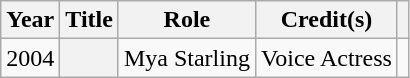<table class="wikitable sortable plainrowheaders">
<tr>
<th scope="col">Year</th>
<th scope="col">Title</th>
<th scope="col">Role</th>
<th scope="col">Credit(s)</th>
<th scope="col" class="unsortable"></th>
</tr>
<tr>
<td>2004</td>
<th scope="row"></th>
<td>Mya Starling</td>
<td>Voice Actress</td>
<td style="text-align: center;"></td>
</tr>
</table>
